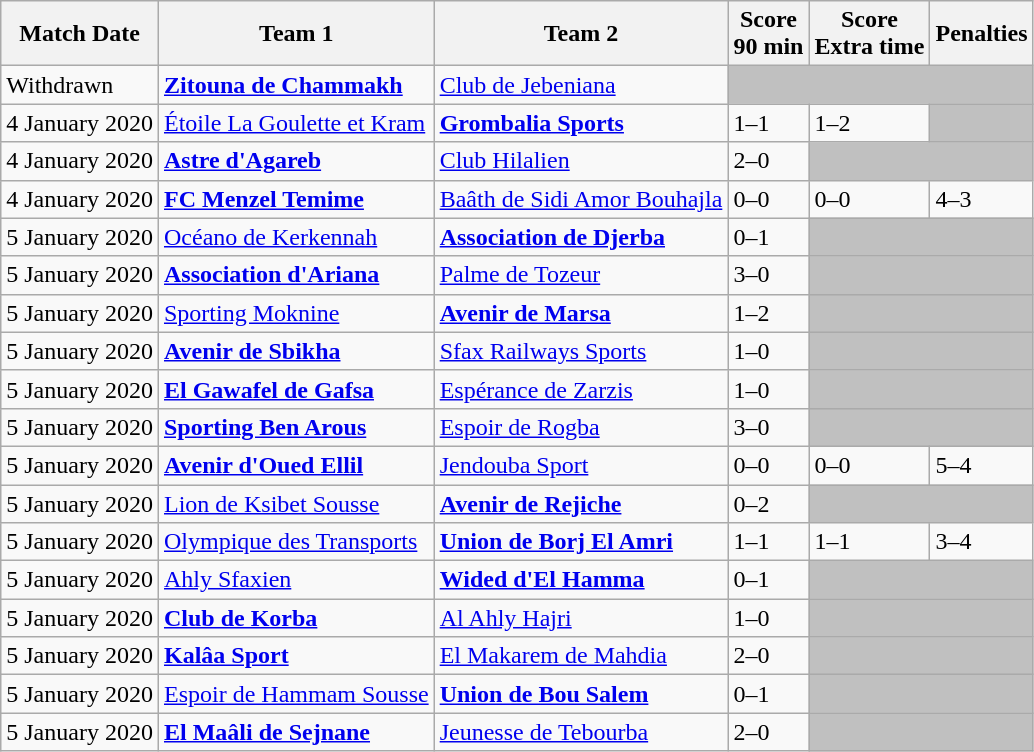<table class="wikitable alternance">
<tr>
<th>Match Date</th>
<th>Team 1</th>
<th>Team 2</th>
<th>Score<br>90 min</th>
<th>Score<br>Extra time</th>
<th>Penalties</th>
</tr>
<tr>
<td>Withdrawn</td>
<td><strong><a href='#'>Zitouna de Chammakh</a></strong></td>
<td><a href='#'>Club de Jebeniana</a></td>
<td bgcolor=silver colspan=3></td>
</tr>
<tr>
<td>4 January 2020</td>
<td><a href='#'>Étoile La Goulette et Kram</a></td>
<td><strong><a href='#'>Grombalia Sports</a></strong></td>
<td>1–1</td>
<td>1–2</td>
<td bgcolor=silver colspan=1></td>
</tr>
<tr>
<td>4 January 2020</td>
<td><strong><a href='#'>Astre d'Agareb</a></strong></td>
<td><a href='#'>Club Hilalien</a></td>
<td>2–0</td>
<td bgcolor=silver colspan=2></td>
</tr>
<tr>
<td>4 January 2020</td>
<td><strong><a href='#'>FC Menzel Temime</a></strong></td>
<td><a href='#'>Baâth de Sidi Amor Bouhajla</a></td>
<td>0–0</td>
<td>0–0</td>
<td>4–3</td>
</tr>
<tr>
<td>5 January 2020</td>
<td><a href='#'>Océano de Kerkennah</a></td>
<td><strong><a href='#'>Association de Djerba</a></strong></td>
<td>0–1</td>
<td bgcolor=silver colspan=2></td>
</tr>
<tr>
<td>5 January 2020</td>
<td><strong><a href='#'>Association d'Ariana</a></strong></td>
<td><a href='#'>Palme de Tozeur</a></td>
<td>3–0</td>
<td bgcolor=silver colspan=2></td>
</tr>
<tr>
<td>5 January 2020</td>
<td><a href='#'>Sporting Moknine</a></td>
<td><strong><a href='#'>Avenir de Marsa</a></strong></td>
<td>1–2</td>
<td bgcolor=silver colspan=2></td>
</tr>
<tr>
<td>5 January 2020</td>
<td><strong><a href='#'>Avenir de Sbikha</a></strong></td>
<td><a href='#'>Sfax Railways Sports</a></td>
<td>1–0</td>
<td bgcolor=silver colspan=2></td>
</tr>
<tr>
<td>5 January 2020</td>
<td><strong><a href='#'>El Gawafel de Gafsa</a></strong></td>
<td><a href='#'>Espérance de Zarzis</a></td>
<td>1–0</td>
<td bgcolor=silver colspan=2></td>
</tr>
<tr>
<td>5 January 2020</td>
<td><strong><a href='#'>Sporting Ben Arous</a></strong></td>
<td><a href='#'>Espoir de Rogba</a></td>
<td>3–0</td>
<td bgcolor=silver colspan=2></td>
</tr>
<tr>
<td>5 January 2020</td>
<td><strong><a href='#'>Avenir d'Oued Ellil</a></strong></td>
<td><a href='#'>Jendouba Sport</a></td>
<td>0–0</td>
<td>0–0</td>
<td>5–4</td>
</tr>
<tr>
<td>5 January 2020</td>
<td><a href='#'>Lion de Ksibet Sousse</a></td>
<td><strong><a href='#'>Avenir de Rejiche</a></strong></td>
<td>0–2</td>
<td bgcolor=silver colspan=2></td>
</tr>
<tr>
<td>5 January 2020</td>
<td><a href='#'>Olympique des Transports</a></td>
<td><strong><a href='#'>Union de Borj El Amri</a></strong></td>
<td>1–1</td>
<td>1–1</td>
<td>3–4</td>
</tr>
<tr>
<td>5 January 2020</td>
<td><a href='#'>Ahly Sfaxien</a></td>
<td><strong><a href='#'>Wided d'El Hamma</a></strong></td>
<td>0–1</td>
<td bgcolor=silver colspan=2></td>
</tr>
<tr>
<td>5 January 2020</td>
<td><strong><a href='#'>Club de Korba</a></strong></td>
<td><a href='#'>Al Ahly Hajri</a></td>
<td>1–0</td>
<td bgcolor=silver colspan=2></td>
</tr>
<tr>
<td>5 January 2020</td>
<td><strong><a href='#'>Kalâa Sport</a></strong></td>
<td><a href='#'>El Makarem de Mahdia</a></td>
<td>2–0</td>
<td bgcolor=silver colspan=2></td>
</tr>
<tr>
<td>5 January 2020</td>
<td><a href='#'>Espoir de Hammam Sousse</a></td>
<td><strong><a href='#'>Union de Bou Salem</a></strong></td>
<td>0–1</td>
<td bgcolor=silver colspan=2></td>
</tr>
<tr>
<td>5 January 2020</td>
<td><strong><a href='#'>El Maâli de Sejnane</a></strong></td>
<td><a href='#'>Jeunesse de Tebourba</a></td>
<td>2–0</td>
<td bgcolor=silver colspan=2></td>
</tr>
</table>
